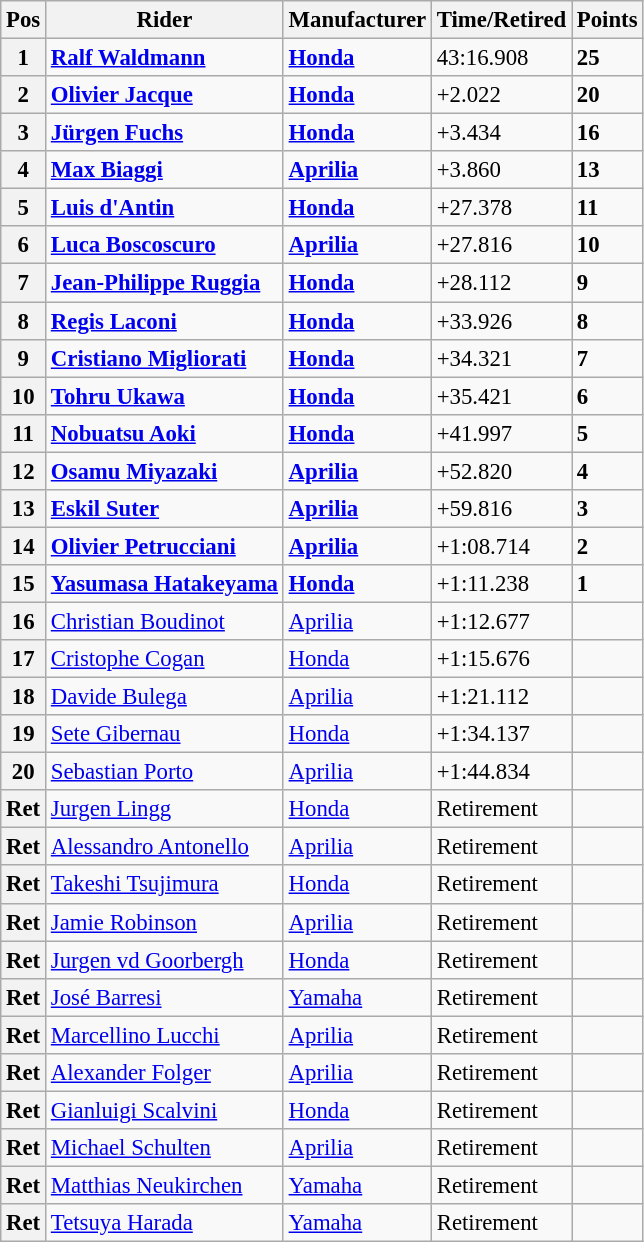<table class="wikitable" style="font-size: 95%;">
<tr>
<th>Pos</th>
<th>Rider</th>
<th>Manufacturer</th>
<th>Time/Retired</th>
<th>Points</th>
</tr>
<tr>
<th>1</th>
<td> <strong><a href='#'>Ralf Waldmann</a></strong></td>
<td><strong><a href='#'>Honda</a></strong></td>
<td>43:16.908</td>
<td><strong>25</strong></td>
</tr>
<tr>
<th>2</th>
<td> <strong><a href='#'>Olivier Jacque</a></strong></td>
<td><strong><a href='#'>Honda</a></strong></td>
<td>+2.022</td>
<td><strong>20</strong></td>
</tr>
<tr>
<th>3</th>
<td> <strong><a href='#'>Jürgen Fuchs</a></strong></td>
<td><strong><a href='#'>Honda</a></strong></td>
<td>+3.434</td>
<td><strong>16</strong></td>
</tr>
<tr>
<th>4</th>
<td> <strong><a href='#'>Max Biaggi</a></strong></td>
<td><strong><a href='#'>Aprilia</a></strong></td>
<td>+3.860</td>
<td><strong>13</strong></td>
</tr>
<tr>
<th>5</th>
<td> <strong><a href='#'>Luis d'Antin</a></strong></td>
<td><strong><a href='#'>Honda</a></strong></td>
<td>+27.378</td>
<td><strong>11</strong></td>
</tr>
<tr>
<th>6</th>
<td> <strong><a href='#'>Luca Boscoscuro</a></strong></td>
<td><strong><a href='#'>Aprilia</a></strong></td>
<td>+27.816</td>
<td><strong>10</strong></td>
</tr>
<tr>
<th>7</th>
<td> <strong><a href='#'>Jean-Philippe Ruggia</a></strong></td>
<td><strong><a href='#'>Honda</a></strong></td>
<td>+28.112</td>
<td><strong>9</strong></td>
</tr>
<tr>
<th>8</th>
<td> <strong><a href='#'>Regis Laconi</a></strong></td>
<td><strong><a href='#'>Honda</a></strong></td>
<td>+33.926</td>
<td><strong>8</strong></td>
</tr>
<tr>
<th>9</th>
<td> <strong><a href='#'>Cristiano Migliorati</a></strong></td>
<td><strong><a href='#'>Honda</a></strong></td>
<td>+34.321</td>
<td><strong>7</strong></td>
</tr>
<tr>
<th>10</th>
<td> <strong><a href='#'>Tohru Ukawa</a></strong></td>
<td><strong><a href='#'>Honda</a></strong></td>
<td>+35.421</td>
<td><strong>6</strong></td>
</tr>
<tr>
<th>11</th>
<td> <strong><a href='#'>Nobuatsu Aoki</a></strong></td>
<td><strong><a href='#'>Honda</a></strong></td>
<td>+41.997</td>
<td><strong>5</strong></td>
</tr>
<tr>
<th>12</th>
<td> <strong><a href='#'>Osamu Miyazaki</a></strong></td>
<td><strong><a href='#'>Aprilia</a></strong></td>
<td>+52.820</td>
<td><strong>4</strong></td>
</tr>
<tr>
<th>13</th>
<td> <strong><a href='#'>Eskil Suter</a></strong></td>
<td><strong><a href='#'>Aprilia</a></strong></td>
<td>+59.816</td>
<td><strong>3</strong></td>
</tr>
<tr>
<th>14</th>
<td> <strong><a href='#'>Olivier Petrucciani</a></strong></td>
<td><strong><a href='#'>Aprilia</a></strong></td>
<td>+1:08.714</td>
<td><strong>2</strong></td>
</tr>
<tr>
<th>15</th>
<td> <strong><a href='#'>Yasumasa Hatakeyama</a></strong></td>
<td><strong><a href='#'>Honda</a></strong></td>
<td>+1:11.238</td>
<td><strong>1</strong></td>
</tr>
<tr>
<th>16</th>
<td> <a href='#'>Christian Boudinot</a></td>
<td><a href='#'>Aprilia</a></td>
<td>+1:12.677</td>
<td></td>
</tr>
<tr>
<th>17</th>
<td> <a href='#'>Cristophe Cogan</a></td>
<td><a href='#'>Honda</a></td>
<td>+1:15.676</td>
<td></td>
</tr>
<tr>
<th>18</th>
<td> <a href='#'>Davide Bulega</a></td>
<td><a href='#'>Aprilia</a></td>
<td>+1:21.112</td>
<td></td>
</tr>
<tr>
<th>19</th>
<td> <a href='#'>Sete Gibernau</a></td>
<td><a href='#'>Honda</a></td>
<td>+1:34.137</td>
<td></td>
</tr>
<tr>
<th>20</th>
<td> <a href='#'>Sebastian Porto</a></td>
<td><a href='#'>Aprilia</a></td>
<td>+1:44.834</td>
<td></td>
</tr>
<tr>
<th>Ret</th>
<td> <a href='#'>Jurgen Lingg</a></td>
<td><a href='#'>Honda</a></td>
<td>Retirement</td>
<td></td>
</tr>
<tr>
<th>Ret</th>
<td> <a href='#'>Alessandro Antonello</a></td>
<td><a href='#'>Aprilia</a></td>
<td>Retirement</td>
<td></td>
</tr>
<tr>
<th>Ret</th>
<td> <a href='#'>Takeshi Tsujimura</a></td>
<td><a href='#'>Honda</a></td>
<td>Retirement</td>
<td></td>
</tr>
<tr>
<th>Ret</th>
<td> <a href='#'>Jamie Robinson</a></td>
<td><a href='#'>Aprilia</a></td>
<td>Retirement</td>
<td></td>
</tr>
<tr>
<th>Ret</th>
<td> <a href='#'>Jurgen vd Goorbergh</a></td>
<td><a href='#'>Honda</a></td>
<td>Retirement</td>
<td></td>
</tr>
<tr>
<th>Ret</th>
<td> <a href='#'>José Barresi</a></td>
<td><a href='#'>Yamaha</a></td>
<td>Retirement</td>
<td></td>
</tr>
<tr>
<th>Ret</th>
<td> <a href='#'>Marcellino Lucchi</a></td>
<td><a href='#'>Aprilia</a></td>
<td>Retirement</td>
<td></td>
</tr>
<tr>
<th>Ret</th>
<td> <a href='#'>Alexander Folger</a></td>
<td><a href='#'>Aprilia</a></td>
<td>Retirement</td>
<td></td>
</tr>
<tr>
<th>Ret</th>
<td> <a href='#'>Gianluigi Scalvini</a></td>
<td><a href='#'>Honda</a></td>
<td>Retirement</td>
<td></td>
</tr>
<tr>
<th>Ret</th>
<td> <a href='#'>Michael Schulten</a></td>
<td><a href='#'>Aprilia</a></td>
<td>Retirement</td>
<td></td>
</tr>
<tr>
<th>Ret</th>
<td> <a href='#'>Matthias Neukirchen</a></td>
<td><a href='#'>Yamaha</a></td>
<td>Retirement</td>
<td></td>
</tr>
<tr>
<th>Ret</th>
<td> <a href='#'>Tetsuya Harada</a></td>
<td><a href='#'>Yamaha</a></td>
<td>Retirement</td>
<td></td>
</tr>
</table>
